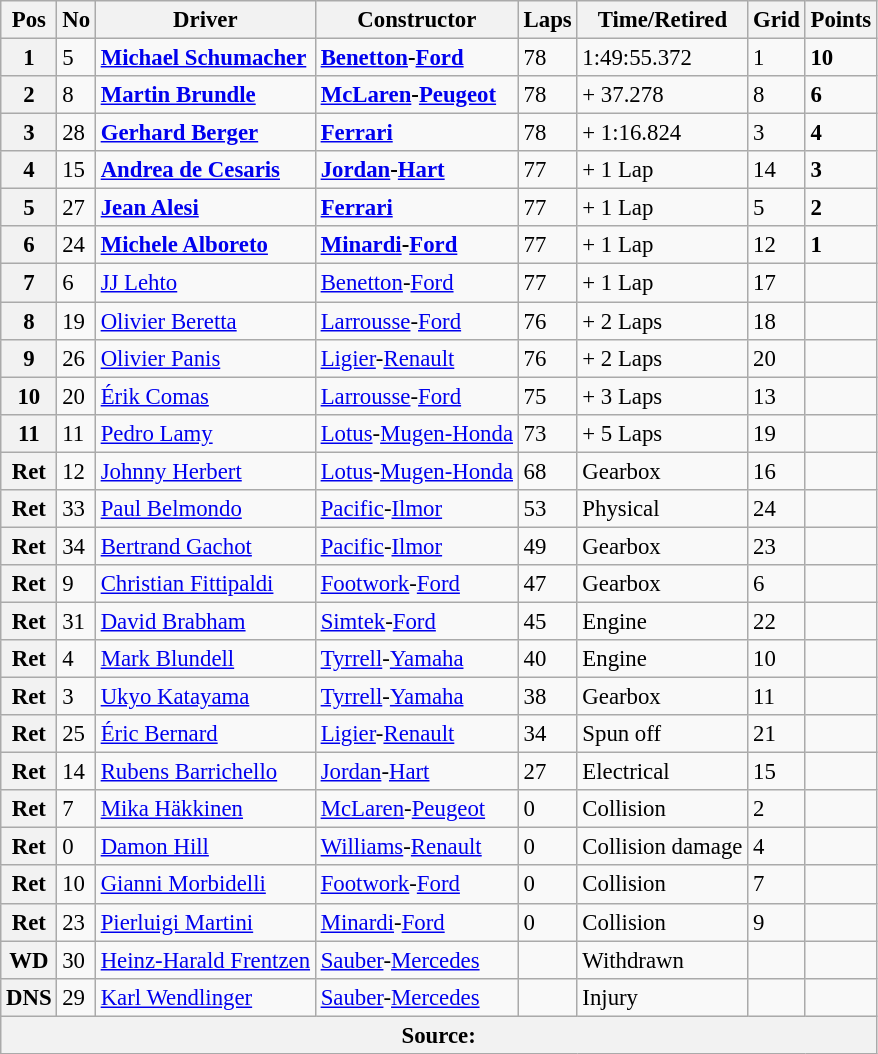<table class="wikitable" style="font-size: 95%;">
<tr>
<th>Pos</th>
<th>No</th>
<th>Driver</th>
<th>Constructor</th>
<th>Laps</th>
<th>Time/Retired</th>
<th>Grid</th>
<th>Points</th>
</tr>
<tr>
<th>1</th>
<td>5</td>
<td> <strong><a href='#'>Michael Schumacher</a></strong></td>
<td><strong><a href='#'>Benetton</a>-<a href='#'>Ford</a></strong></td>
<td>78</td>
<td>1:49:55.372</td>
<td>1</td>
<td><strong>10</strong></td>
</tr>
<tr>
<th>2</th>
<td>8</td>
<td> <strong><a href='#'>Martin Brundle</a></strong></td>
<td><strong><a href='#'>McLaren</a>-<a href='#'>Peugeot</a></strong></td>
<td>78</td>
<td>+ 37.278</td>
<td>8</td>
<td><strong>6</strong></td>
</tr>
<tr>
<th>3</th>
<td>28</td>
<td> <strong><a href='#'>Gerhard Berger</a></strong></td>
<td><strong><a href='#'>Ferrari</a></strong></td>
<td>78</td>
<td>+ 1:16.824</td>
<td>3</td>
<td><strong>4</strong></td>
</tr>
<tr>
<th>4</th>
<td>15</td>
<td> <strong><a href='#'>Andrea de Cesaris</a></strong></td>
<td><strong><a href='#'>Jordan</a>-<a href='#'>Hart</a></strong></td>
<td>77</td>
<td>+ 1 Lap</td>
<td>14</td>
<td><strong>3</strong></td>
</tr>
<tr>
<th>5</th>
<td>27</td>
<td> <strong><a href='#'>Jean Alesi</a></strong></td>
<td><strong><a href='#'>Ferrari</a></strong></td>
<td>77</td>
<td>+ 1 Lap</td>
<td>5</td>
<td><strong>2</strong></td>
</tr>
<tr>
<th>6</th>
<td>24</td>
<td> <strong><a href='#'>Michele Alboreto</a></strong></td>
<td><strong><a href='#'>Minardi</a>-<a href='#'>Ford</a></strong></td>
<td>77</td>
<td>+ 1 Lap</td>
<td>12</td>
<td><strong>1</strong></td>
</tr>
<tr>
<th>7</th>
<td>6</td>
<td> <a href='#'>JJ Lehto</a></td>
<td><a href='#'>Benetton</a>-<a href='#'>Ford</a></td>
<td>77</td>
<td>+ 1 Lap</td>
<td>17</td>
<td> </td>
</tr>
<tr>
<th>8</th>
<td>19</td>
<td> <a href='#'>Olivier Beretta</a></td>
<td><a href='#'>Larrousse</a>-<a href='#'>Ford</a></td>
<td>76</td>
<td>+ 2 Laps</td>
<td>18</td>
<td> </td>
</tr>
<tr>
<th>9</th>
<td>26</td>
<td> <a href='#'>Olivier Panis</a></td>
<td><a href='#'>Ligier</a>-<a href='#'>Renault</a></td>
<td>76</td>
<td>+ 2 Laps</td>
<td>20</td>
<td> </td>
</tr>
<tr>
<th>10</th>
<td>20</td>
<td> <a href='#'>Érik Comas</a></td>
<td><a href='#'>Larrousse</a>-<a href='#'>Ford</a></td>
<td>75</td>
<td>+ 3 Laps</td>
<td>13</td>
<td> </td>
</tr>
<tr>
<th>11</th>
<td>11</td>
<td> <a href='#'>Pedro Lamy</a></td>
<td><a href='#'>Lotus</a>-<a href='#'>Mugen-Honda</a></td>
<td>73</td>
<td>+ 5 Laps</td>
<td>19</td>
<td> </td>
</tr>
<tr>
<th>Ret</th>
<td>12</td>
<td> <a href='#'>Johnny Herbert</a></td>
<td><a href='#'>Lotus</a>-<a href='#'>Mugen-Honda</a></td>
<td>68</td>
<td>Gearbox</td>
<td>16</td>
<td> </td>
</tr>
<tr>
<th>Ret</th>
<td>33</td>
<td> <a href='#'>Paul Belmondo</a></td>
<td><a href='#'>Pacific</a>-<a href='#'>Ilmor</a></td>
<td>53</td>
<td>Physical</td>
<td>24</td>
<td> </td>
</tr>
<tr>
<th>Ret</th>
<td>34</td>
<td> <a href='#'>Bertrand Gachot</a></td>
<td><a href='#'>Pacific</a>-<a href='#'>Ilmor</a></td>
<td>49</td>
<td>Gearbox</td>
<td>23</td>
<td> </td>
</tr>
<tr>
<th>Ret</th>
<td>9</td>
<td> <a href='#'>Christian Fittipaldi</a></td>
<td><a href='#'>Footwork</a>-<a href='#'>Ford</a></td>
<td>47</td>
<td>Gearbox</td>
<td>6</td>
<td> </td>
</tr>
<tr>
<th>Ret</th>
<td>31</td>
<td> <a href='#'>David Brabham</a></td>
<td><a href='#'>Simtek</a>-<a href='#'>Ford</a></td>
<td>45</td>
<td>Engine</td>
<td>22</td>
<td> </td>
</tr>
<tr>
<th>Ret</th>
<td>4</td>
<td> <a href='#'>Mark Blundell</a></td>
<td><a href='#'>Tyrrell</a>-<a href='#'>Yamaha</a></td>
<td>40</td>
<td>Engine</td>
<td>10</td>
<td> </td>
</tr>
<tr>
<th>Ret</th>
<td>3</td>
<td> <a href='#'>Ukyo Katayama</a></td>
<td><a href='#'>Tyrrell</a>-<a href='#'>Yamaha</a></td>
<td>38</td>
<td>Gearbox</td>
<td>11</td>
<td> </td>
</tr>
<tr>
<th>Ret</th>
<td>25</td>
<td> <a href='#'>Éric Bernard</a></td>
<td><a href='#'>Ligier</a>-<a href='#'>Renault</a></td>
<td>34</td>
<td>Spun off</td>
<td>21</td>
<td> </td>
</tr>
<tr>
<th>Ret</th>
<td>14</td>
<td> <a href='#'>Rubens Barrichello</a></td>
<td><a href='#'>Jordan</a>-<a href='#'>Hart</a></td>
<td>27</td>
<td>Electrical</td>
<td>15</td>
<td> </td>
</tr>
<tr>
<th>Ret</th>
<td>7</td>
<td> <a href='#'>Mika Häkkinen</a></td>
<td><a href='#'>McLaren</a>-<a href='#'>Peugeot</a></td>
<td>0</td>
<td>Collision</td>
<td>2</td>
<td> </td>
</tr>
<tr>
<th>Ret</th>
<td>0</td>
<td> <a href='#'>Damon Hill</a></td>
<td><a href='#'>Williams</a>-<a href='#'>Renault</a></td>
<td>0</td>
<td>Collision damage</td>
<td>4</td>
<td> </td>
</tr>
<tr>
<th>Ret</th>
<td>10</td>
<td> <a href='#'>Gianni Morbidelli</a></td>
<td><a href='#'>Footwork</a>-<a href='#'>Ford</a></td>
<td>0</td>
<td>Collision</td>
<td>7</td>
<td> </td>
</tr>
<tr>
<th>Ret</th>
<td>23</td>
<td> <a href='#'>Pierluigi Martini</a></td>
<td><a href='#'>Minardi</a>-<a href='#'>Ford</a></td>
<td>0</td>
<td>Collision</td>
<td>9</td>
<td> </td>
</tr>
<tr>
<th>WD</th>
<td>30</td>
<td> <a href='#'>Heinz-Harald Frentzen</a></td>
<td><a href='#'>Sauber</a>-<a href='#'>Mercedes</a></td>
<td> </td>
<td>Withdrawn</td>
<td></td>
<td> </td>
</tr>
<tr>
<th>DNS</th>
<td>29</td>
<td> <a href='#'>Karl Wendlinger</a></td>
<td><a href='#'>Sauber</a>-<a href='#'>Mercedes</a></td>
<td> </td>
<td>Injury</td>
<td></td>
<td> </td>
</tr>
<tr>
<th colspan="8">Source:</th>
</tr>
</table>
